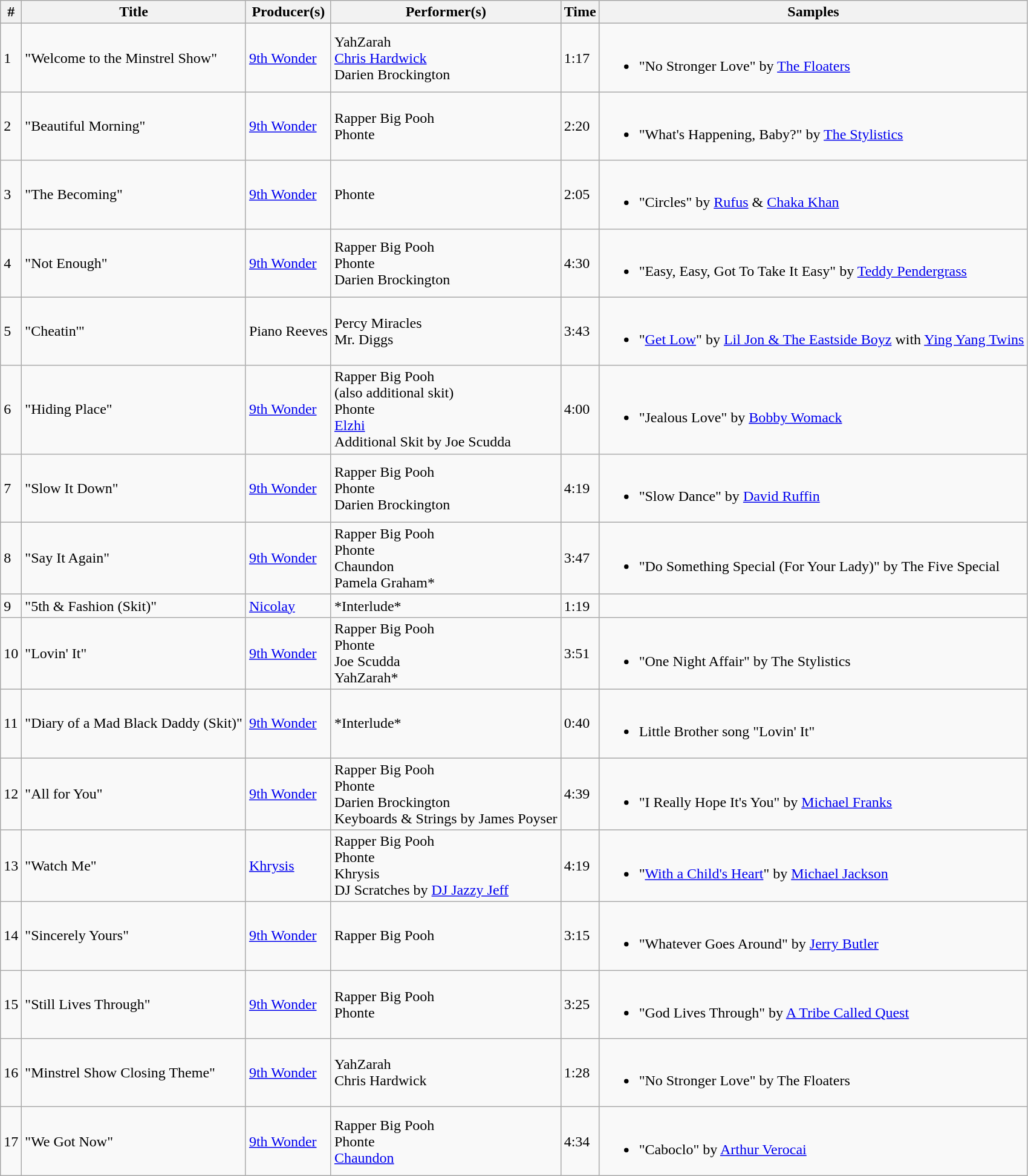<table class="wikitable">
<tr>
<th align="center">#</th>
<th align="center">Title</th>
<th align="center">Producer(s)</th>
<th align="center">Performer(s)</th>
<th align="center">Time</th>
<th align="center">Samples</th>
</tr>
<tr>
<td>1</td>
<td>"Welcome to the Minstrel Show"</td>
<td><a href='#'>9th Wonder</a></td>
<td>YahZarah<br><a href='#'>Chris Hardwick</a><br>Darien Brockington</td>
<td>1:17</td>
<td><br><ul><li>"No Stronger Love" by <a href='#'>The Floaters</a></li></ul></td>
</tr>
<tr>
<td>2</td>
<td>"Beautiful Morning"</td>
<td><a href='#'>9th Wonder</a></td>
<td>Rapper Big Pooh<br>Phonte</td>
<td>2:20</td>
<td><br><ul><li>"What's Happening, Baby?" by <a href='#'>The Stylistics</a></li></ul></td>
</tr>
<tr>
<td>3</td>
<td>"The Becoming"</td>
<td><a href='#'>9th Wonder</a></td>
<td>Phonte</td>
<td>2:05</td>
<td><br><ul><li>"Circles" by <a href='#'>Rufus</a> & <a href='#'>Chaka Khan</a></li></ul></td>
</tr>
<tr>
<td>4</td>
<td>"Not Enough"</td>
<td><a href='#'>9th Wonder</a></td>
<td>Rapper Big Pooh<br>Phonte<br>Darien Brockington</td>
<td>4:30</td>
<td><br><ul><li>"Easy, Easy, Got To Take It Easy" by <a href='#'>Teddy Pendergrass</a></li></ul></td>
</tr>
<tr>
<td>5</td>
<td>"Cheatin'"</td>
<td>Piano Reeves</td>
<td>Percy Miracles <br> Mr. Diggs</td>
<td>3:43</td>
<td><br><ul><li>"<a href='#'>Get Low</a>" by <a href='#'>Lil Jon & The Eastside Boyz</a> with <a href='#'>Ying Yang Twins</a></li></ul></td>
</tr>
<tr>
<td>6</td>
<td>"Hiding Place"</td>
<td><a href='#'>9th Wonder</a></td>
<td>Rapper Big Pooh <br>(also additional skit)<br>Phonte<br><a href='#'>Elzhi</a><br>Additional Skit by Joe Scudda</td>
<td>4:00</td>
<td><br><ul><li>"Jealous Love" by <a href='#'>Bobby Womack</a></li></ul></td>
</tr>
<tr>
<td>7</td>
<td>"Slow It Down"</td>
<td><a href='#'>9th Wonder</a></td>
<td>Rapper Big Pooh<br>Phonte<br>Darien Brockington</td>
<td>4:19</td>
<td><br><ul><li>"Slow Dance" by <a href='#'>David Ruffin</a></li></ul></td>
</tr>
<tr>
<td>8</td>
<td>"Say It Again"</td>
<td><a href='#'>9th Wonder</a></td>
<td>Rapper Big Pooh<br>Phonte<br>Chaundon<br>Pamela Graham*</td>
<td>3:47</td>
<td><br><ul><li>"Do Something Special (For Your Lady)" by The Five Special</li></ul></td>
</tr>
<tr>
<td>9</td>
<td>"5th & Fashion (Skit)"</td>
<td><a href='#'>Nicolay</a></td>
<td>*Interlude*</td>
<td>1:19</td>
<td></td>
</tr>
<tr>
<td>10</td>
<td>"Lovin' It"</td>
<td><a href='#'>9th Wonder</a></td>
<td>Rapper Big Pooh<br>Phonte<br>Joe Scudda<br>YahZarah*</td>
<td>3:51</td>
<td><br><ul><li>"One Night Affair" by The Stylistics</li></ul></td>
</tr>
<tr>
<td>11</td>
<td>"Diary of a Mad Black Daddy (Skit)"</td>
<td><a href='#'>9th Wonder</a></td>
<td>*Interlude*</td>
<td>0:40</td>
<td><br><ul><li>Little Brother song "Lovin' It"</li></ul></td>
</tr>
<tr>
<td>12</td>
<td>"All for You"</td>
<td><a href='#'>9th Wonder</a></td>
<td>Rapper Big Pooh<br>Phonte<br>Darien Brockington<br>Keyboards & Strings by James Poyser</td>
<td>4:39</td>
<td><br><ul><li>"I Really Hope It's You" by <a href='#'>Michael Franks</a></li></ul></td>
</tr>
<tr>
<td>13</td>
<td>"Watch Me"</td>
<td><a href='#'>Khrysis</a></td>
<td>Rapper Big Pooh<br>Phonte<br>Khrysis<br>DJ Scratches by <a href='#'>DJ Jazzy Jeff</a></td>
<td>4:19</td>
<td><br><ul><li>"<a href='#'>With a Child's Heart</a>" by <a href='#'>Michael Jackson</a></li></ul></td>
</tr>
<tr>
<td>14</td>
<td>"Sincerely Yours"</td>
<td><a href='#'>9th Wonder</a></td>
<td>Rapper Big Pooh</td>
<td>3:15</td>
<td><br><ul><li>"Whatever Goes Around" by <a href='#'>Jerry Butler</a></li></ul></td>
</tr>
<tr>
<td>15</td>
<td>"Still Lives Through"</td>
<td><a href='#'>9th Wonder</a></td>
<td>Rapper Big Pooh<br>Phonte</td>
<td>3:25</td>
<td><br><ul><li>"God Lives Through" by <a href='#'>A Tribe Called Quest</a></li></ul></td>
</tr>
<tr>
<td>16</td>
<td>"Minstrel Show Closing Theme"</td>
<td><a href='#'>9th Wonder</a></td>
<td>YahZarah<br>Chris Hardwick</td>
<td>1:28</td>
<td><br><ul><li>"No Stronger Love" by The Floaters</li></ul></td>
</tr>
<tr>
<td>17</td>
<td>"We Got Now"</td>
<td><a href='#'>9th Wonder</a></td>
<td>Rapper Big Pooh<br>Phonte<br><a href='#'>Chaundon</a></td>
<td>4:34</td>
<td><br><ul><li>"Caboclo" by <a href='#'>Arthur Verocai</a></li></ul></td>
</tr>
</table>
